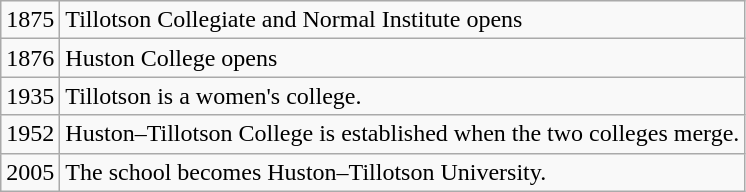<table class= "wikitable">
<tr>
<td>1875</td>
<td>Tillotson Collegiate and Normal Institute opens</td>
</tr>
<tr>
<td>1876</td>
<td>Huston College opens</td>
</tr>
<tr>
<td>1935</td>
<td>Tillotson is a women's college.</td>
</tr>
<tr>
<td>1952</td>
<td>Huston–Tillotson College is established when the two colleges merge.</td>
</tr>
<tr>
<td>2005</td>
<td>The school becomes Huston–Tillotson University.</td>
</tr>
</table>
